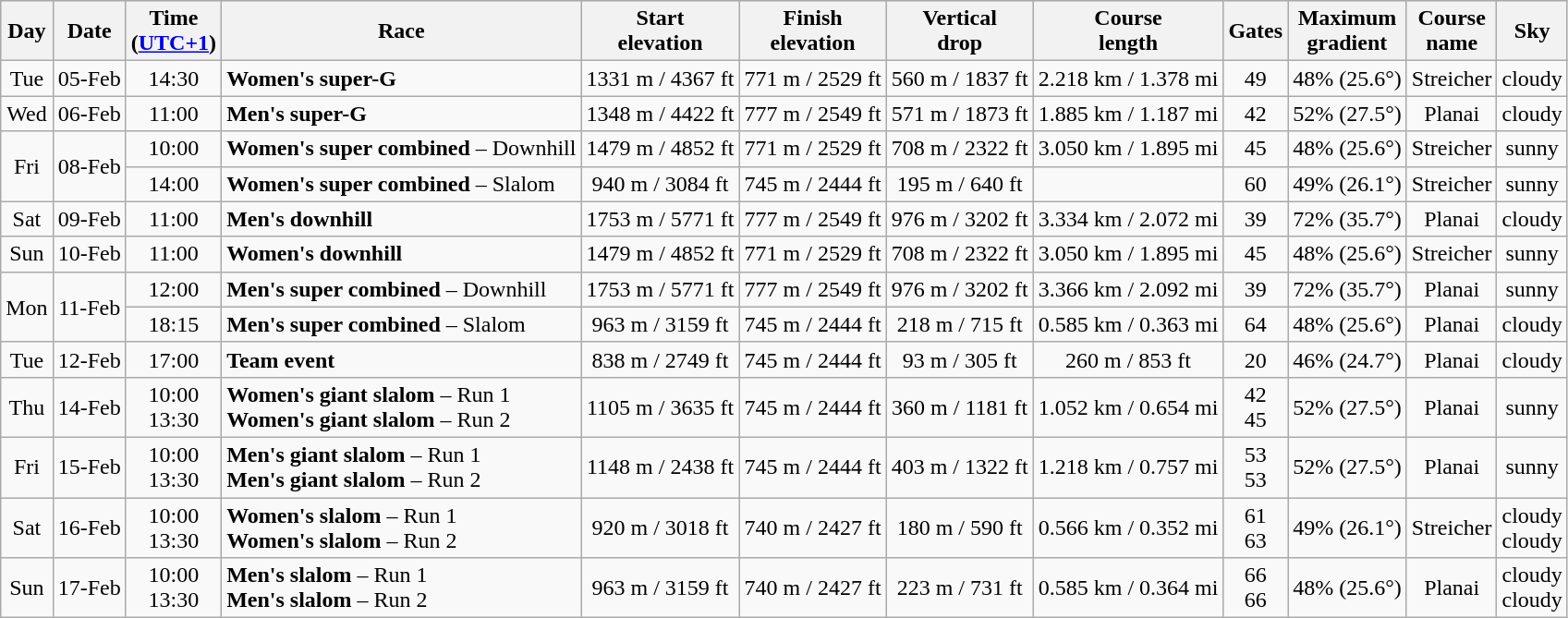<table class=wikitable style="text-align:center">
<tr bgcolor=lightgrey>
<th>Day</th>
<th>Date</th>
<th>Time<br>(<a href='#'>UTC+1</a>)</th>
<th>Race</th>
<th>Start<br>elevation</th>
<th>Finish<br>elevation</th>
<th>Vertical<br>drop</th>
<th>Course<br>length</th>
<th>Gates</th>
<th>Maximum<br>gradient</th>
<th>Course<br>name</th>
<th>Sky</th>
</tr>
<tr>
<td>Tue</td>
<td>05-Feb</td>
<td>14:30</td>
<td align=left><strong>Women's super-G</strong></td>
<td>1331 m / 4367 ft</td>
<td>771 m / 2529 ft</td>
<td>560 m / 1837 ft</td>
<td>2.218 km / 1.378 mi</td>
<td>49</td>
<td>48% (25.6°)</td>
<td>Streicher</td>
<td align=center>cloudy</td>
</tr>
<tr>
<td>Wed</td>
<td>06-Feb</td>
<td>11:00</td>
<td align=left><strong>Men's super-G</strong></td>
<td>1348 m / 4422 ft</td>
<td>777 m / 2549 ft</td>
<td>571 m / 1873 ft</td>
<td>1.885 km / 1.187 mi</td>
<td align=center>42</td>
<td>52% (27.5°)</td>
<td>Planai</td>
<td align=center>cloudy</td>
</tr>
<tr>
<td rowspan=2>Fri</td>
<td rowspan=2>08-Feb</td>
<td>10:00</td>
<td align=left><strong>Women's super combined</strong> – Downhill</td>
<td>1479 m / 4852 ft</td>
<td>771 m / 2529 ft</td>
<td>708 m / 2322 ft</td>
<td>3.050 km / 1.895 mi</td>
<td>45</td>
<td>48% (25.6°)</td>
<td>Streicher</td>
<td>sunny</td>
</tr>
<tr>
<td>14:00</td>
<td align=left><strong>Women's super combined</strong> – Slalom</td>
<td>940 m / 3084 ft</td>
<td>745 m / 2444 ft</td>
<td>195 m / 640 ft</td>
<td></td>
<td>60</td>
<td>49% (26.1°)</td>
<td>Streicher</td>
<td>sunny</td>
</tr>
<tr>
<td>Sat</td>
<td>09-Feb</td>
<td>11:00</td>
<td align=left><strong>Men's downhill</strong></td>
<td>1753 m / 5771 ft</td>
<td>777 m / 2549 ft</td>
<td>976 m / 3202 ft</td>
<td>3.334 km / 2.072 mi</td>
<td>39</td>
<td>72% (35.7°)</td>
<td>Planai</td>
<td>cloudy</td>
</tr>
<tr>
<td>Sun</td>
<td>10-Feb</td>
<td>11:00</td>
<td align=left><strong>Women's downhill</strong></td>
<td>1479 m / 4852 ft</td>
<td>771 m / 2529 ft</td>
<td>708 m / 2322 ft</td>
<td>3.050 km / 1.895 mi</td>
<td>45</td>
<td>48% (25.6°)</td>
<td>Streicher</td>
<td>sunny</td>
</tr>
<tr>
<td rowspan=2>Mon</td>
<td rowspan=2>11-Feb</td>
<td>12:00</td>
<td align=left><strong>Men's super combined</strong> – Downhill</td>
<td>1753 m / 5771 ft</td>
<td>777 m / 2549 ft</td>
<td>976 m / 3202 ft</td>
<td>3.366 km / 2.092 mi</td>
<td>39</td>
<td>72% (35.7°)</td>
<td>Planai</td>
<td>sunny</td>
</tr>
<tr>
<td>18:15</td>
<td align=left><strong>Men's super combined</strong> – Slalom</td>
<td>963 m / 3159 ft</td>
<td>745 m / 2444 ft</td>
<td>218 m / 715 ft</td>
<td>0.585 km / 0.363 mi</td>
<td>64</td>
<td>48% (25.6°)</td>
<td>Planai</td>
<td>cloudy</td>
</tr>
<tr>
<td>Tue</td>
<td>12-Feb</td>
<td>17:00</td>
<td align=left><strong>Team event</strong></td>
<td>838 m / 2749 ft</td>
<td>745 m / 2444 ft</td>
<td>93 m / 305 ft</td>
<td>260 m / 853 ft</td>
<td>20</td>
<td>46% (24.7°)</td>
<td>Planai</td>
<td>cloudy</td>
</tr>
<tr>
<td>Thu</td>
<td>14-Feb</td>
<td>10:00<br>13:30</td>
<td align=left><strong>Women's giant slalom</strong> – Run 1<br><strong>Women's giant slalom</strong> – Run 2</td>
<td>1105 m / 3635 ft</td>
<td>745 m / 2444 ft</td>
<td>360 m / 1181 ft</td>
<td>1.052 km / 0.654 mi </td>
<td>42<br>45</td>
<td>52% (27.5°)</td>
<td>Planai</td>
<td>sunny</td>
</tr>
<tr>
<td>Fri</td>
<td>15-Feb</td>
<td>10:00<br>13:30</td>
<td align=left><strong>Men's giant slalom</strong> – Run 1<br><strong>Men's giant slalom</strong> – Run 2</td>
<td>1148 m / 2438 ft</td>
<td>745 m / 2444 ft</td>
<td>403 m / 1322 ft</td>
<td>1.218 km / 0.757 mi</td>
<td>53<br>53</td>
<td>52% (27.5°)</td>
<td>Planai</td>
<td>sunny</td>
</tr>
<tr>
<td>Sat</td>
<td>16-Feb</td>
<td>10:00<br>13:30</td>
<td align=left><strong>Women's slalom</strong> – Run 1<br><strong>Women's slalom</strong> – Run 2</td>
<td>920 m / 3018 ft</td>
<td>740 m / 2427 ft</td>
<td>180 m / 590 ft</td>
<td>0.566 km / 0.352 mi</td>
<td>61<br>63</td>
<td>49% (26.1°)</td>
<td>Streicher</td>
<td>cloudy<br>cloudy</td>
</tr>
<tr>
<td>Sun</td>
<td>17-Feb</td>
<td>10:00<br>13:30</td>
<td align=left><strong>Men's slalom</strong> – Run 1<br><strong>Men's slalom</strong> – Run 2</td>
<td>963 m / 3159 ft</td>
<td>740 m / 2427 ft</td>
<td>223 m / 731 ft</td>
<td>0.585 km / 0.364 mi</td>
<td>66<br>66</td>
<td>48% (25.6°)</td>
<td>Planai</td>
<td>cloudy<br>cloudy</td>
</tr>
</table>
